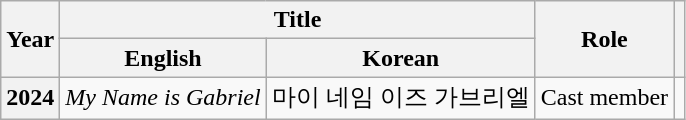<table class="wikitable plainrowheaders">
<tr>
<th rowspan="2">Year</th>
<th colspan="2">Title</th>
<th rowspan="2">Role</th>
<th rowspan="2"></th>
</tr>
<tr>
<th>English</th>
<th>Korean</th>
</tr>
<tr>
<th scope="row">2024</th>
<td><em>My Name is Gabriel</em></td>
<td>마이 네임 이즈 가브리엘</td>
<td>Cast member</td>
<td></td>
</tr>
</table>
